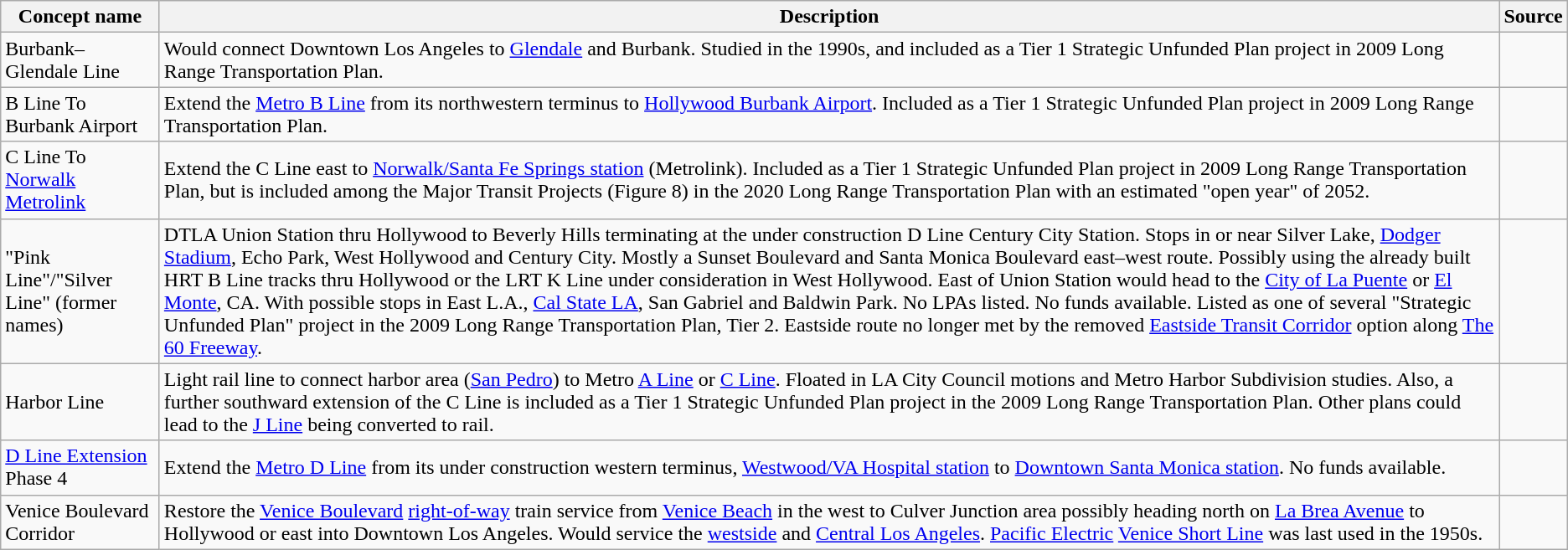<table class="wikitable">
<tr>
<th>Concept name</th>
<th>Description</th>
<th>Source</th>
</tr>
<tr>
<td>Burbank–Glendale Line</td>
<td>Would connect Downtown Los Angeles to <a href='#'>Glendale</a> and Burbank. Studied in the 1990s, and included as a Tier 1 Strategic Unfunded Plan project in 2009 Long Range Transportation Plan.</td>
<td></td>
</tr>
<tr>
<td>B Line To Burbank Airport</td>
<td>Extend the <a href='#'>Metro B Line</a>  from its northwestern terminus to <a href='#'>Hollywood Burbank Airport</a>. Included as a Tier 1 Strategic Unfunded Plan project in 2009 Long Range Transportation Plan.</td>
<td></td>
</tr>
<tr>
<td>C Line To <a href='#'>Norwalk Metrolink</a></td>
<td>Extend the C Line east to <a href='#'>Norwalk/Santa Fe Springs station</a> (Metrolink). Included as a Tier 1 Strategic Unfunded Plan project in 2009 Long Range Transportation Plan, but is included among the Major Transit Projects (Figure 8) in the 2020 Long Range Transportation Plan with an estimated "open year" of 2052.</td>
<td></td>
</tr>
<tr>
<td>"Pink Line"/"Silver Line" (former names)</td>
<td>DTLA Union Station thru Hollywood to Beverly Hills terminating at the under construction D Line Century City Station. Stops in or near Silver Lake, <a href='#'>Dodger Stadium</a>, Echo Park, West Hollywood and Century City. Mostly a Sunset Boulevard and Santa Monica Boulevard east–west route. Possibly using the already built HRT B Line tracks thru Hollywood or the LRT K Line under consideration in West Hollywood. East of Union Station would head to the <a href='#'>City of La Puente</a> or <a href='#'>El Monte</a>, CA. With possible stops in East L.A., <a href='#'>Cal State LA</a>, San Gabriel and Baldwin Park. No LPAs listed. No funds available. Listed as one of several "Strategic Unfunded Plan" project in the 2009 Long Range Transportation Plan, Tier 2. Eastside route no longer met by the removed <a href='#'>Eastside Transit Corridor</a> option along <a href='#'>The 60 Freeway</a>.</td>
<td></td>
</tr>
<tr>
<td>Harbor Line</td>
<td>Light rail line to connect harbor area (<a href='#'>San Pedro</a>) to Metro <a href='#'>A Line</a> or <a href='#'>C Line</a>. Floated in LA City Council motions and Metro Harbor Subdivision studies. Also, a further southward extension of the C Line is included as a Tier 1 Strategic Unfunded Plan project in the 2009 Long Range Transportation Plan. Other plans could lead to the <a href='#'>J Line</a> being converted to rail.</td>
<td></td>
</tr>
<tr>
<td><a href='#'>D Line Extension</a> Phase 4</td>
<td>Extend the <a href='#'>Metro D Line</a>  from its under construction western terminus, <a href='#'>Westwood/VA Hospital station</a> to <a href='#'>Downtown Santa Monica station</a>. No funds available.</td>
<td></td>
</tr>
<tr>
<td>Venice Boulevard Corridor</td>
<td>Restore the <a href='#'>Venice Boulevard</a> <a href='#'>right-of-way</a> train service from <a href='#'>Venice Beach</a> in the west to Culver Junction area possibly heading north on <a href='#'>La Brea Avenue</a> to Hollywood or east into Downtown Los Angeles. Would service the <a href='#'>westside</a> and <a href='#'>Central Los Angeles</a>. <a href='#'>Pacific Electric</a> <a href='#'>Venice Short Line</a> was last used in the 1950s.</td>
<td></td>
</tr>
</table>
